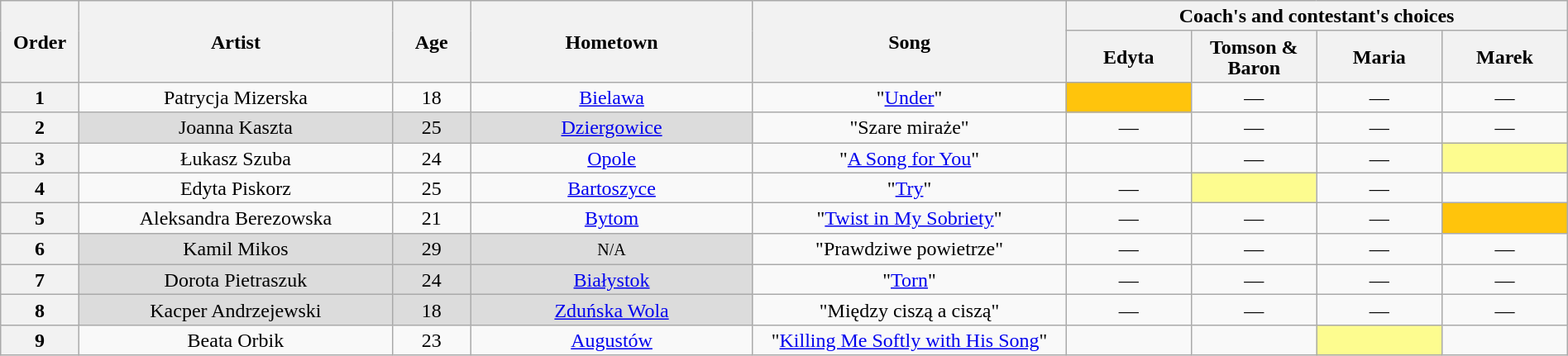<table class="wikitable" style="text-align:center; line-height:17px; width:100%;">
<tr>
<th scope="col" rowspan="2" width="05%">Order</th>
<th scope="col" rowspan="2" width="20%">Artist</th>
<th scope="col" rowspan="2" width="05%">Age</th>
<th scope="col" rowspan="2" width="18%">Hometown</th>
<th scope="col" rowspan="2" width="20%">Song</th>
<th scope="col" colspan="4" width="32%">Coach's and contestant's choices</th>
</tr>
<tr>
<th width="08%">Edyta</th>
<th width="08%">Tomson & Baron</th>
<th width="08%">Maria</th>
<th width="08%">Marek</th>
</tr>
<tr>
<th>1</th>
<td>Patrycja Mizerska</td>
<td>18</td>
<td><a href='#'>Bielawa</a></td>
<td>"<a href='#'>Under</a>"</td>
<td style="background-color:#FFC40C;"><strong></strong></td>
<td>—</td>
<td>—</td>
<td>—</td>
</tr>
<tr>
<th>2</th>
<td style="background:#DCDCDC;">Joanna Kaszta</td>
<td style="background:#DCDCDC;">25</td>
<td style="background:#DCDCDC;"><a href='#'>Dziergowice</a></td>
<td>"Szare miraże"</td>
<td>—</td>
<td>—</td>
<td>—</td>
<td>—</td>
</tr>
<tr>
<th>3</th>
<td>Łukasz Szuba</td>
<td>24</td>
<td><a href='#'>Opole</a></td>
<td>"<a href='#'>A Song for You</a>"</td>
<td><strong></strong></td>
<td>—</td>
<td>—</td>
<td style="background:#fdfc8f;"><strong></strong></td>
</tr>
<tr>
<th>4</th>
<td>Edyta Piskorz</td>
<td>25</td>
<td><a href='#'>Bartoszyce</a></td>
<td>"<a href='#'>Try</a>"</td>
<td>—</td>
<td style="background:#fdfc8f;"><strong></strong></td>
<td>—</td>
<td><strong></strong></td>
</tr>
<tr>
<th>5</th>
<td>Aleksandra Berezowska</td>
<td>21</td>
<td><a href='#'>Bytom</a></td>
<td>"<a href='#'>Twist in My Sobriety</a>"</td>
<td>—</td>
<td>—</td>
<td>—</td>
<td style="background-color:#FFC40C;"><strong></strong></td>
</tr>
<tr>
<th>6</th>
<td style="background:#DCDCDC;">Kamil Mikos</td>
<td style="background:#DCDCDC;">29</td>
<td style="background:#DCDCDC;"><small>N/A</small></td>
<td>"Prawdziwe powietrze"</td>
<td>—</td>
<td>—</td>
<td>—</td>
<td>—</td>
</tr>
<tr>
<th>7</th>
<td style="background:#DCDCDC;">Dorota Pietraszuk</td>
<td style="background:#DCDCDC;">24</td>
<td style="background:#DCDCDC;"><a href='#'>Białystok</a></td>
<td>"<a href='#'>Torn</a>"</td>
<td>—</td>
<td>—</td>
<td>—</td>
<td>—</td>
</tr>
<tr>
<th>8</th>
<td style="background:#DCDCDC;">Kacper Andrzejewski</td>
<td style="background:#DCDCDC;">18</td>
<td style="background:#DCDCDC;"><a href='#'>Zduńska Wola</a></td>
<td>"Między ciszą a ciszą"</td>
<td>—</td>
<td>—</td>
<td>—</td>
<td>—</td>
</tr>
<tr>
<th>9</th>
<td>Beata Orbik</td>
<td>23</td>
<td><a href='#'>Augustów</a></td>
<td>"<a href='#'>Killing Me Softly with His Song</a>"</td>
<td><strong></strong></td>
<td><strong></strong></td>
<td style="background:#fdfc8f;"><strong></strong></td>
<td><strong></strong></td>
</tr>
</table>
